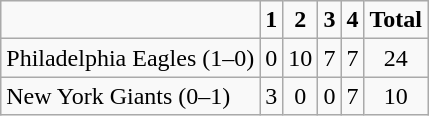<table class="wikitable" style="text-align:center">
<tr>
<td></td>
<td><strong>1</strong></td>
<td><strong>2</strong></td>
<td><strong>3</strong></td>
<td><strong>4</strong></td>
<td><strong>Total</strong></td>
</tr>
<tr>
<td align="left">Philadelphia Eagles (1–0)</td>
<td>0</td>
<td>10</td>
<td>7</td>
<td>7</td>
<td>24</td>
</tr>
<tr>
<td align="left">New York Giants (0–1)</td>
<td>3</td>
<td>0</td>
<td>0</td>
<td>7</td>
<td>10</td>
</tr>
</table>
